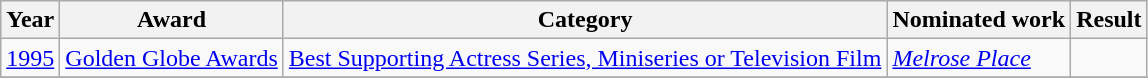<table class="wikitable">
<tr>
<th>Year</th>
<th>Award</th>
<th>Category</th>
<th>Nominated work</th>
<th>Result</th>
</tr>
<tr>
<td><a href='#'>1995</a></td>
<td><a href='#'>Golden Globe Awards</a></td>
<td><a href='#'>Best Supporting Actress  Series, Miniseries or Television Film</a></td>
<td><em><a href='#'>Melrose Place</a></em></td>
<td></td>
</tr>
<tr>
</tr>
</table>
